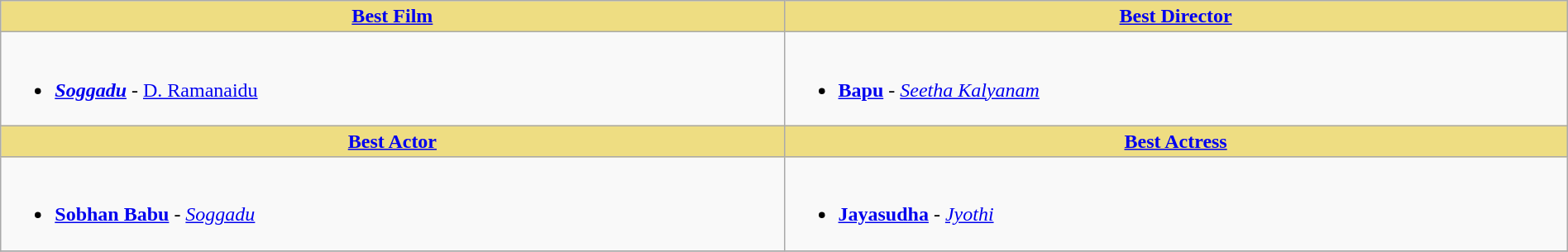<table class="wikitable" width=100% |>
<tr>
<th !  style="background:#eedd82; text-align:center; width:50%;"><a href='#'>Best Film</a></th>
<th !  style="background:#eedd82; text-align:center; width:50%;"><a href='#'>Best Director</a></th>
</tr>
<tr>
<td valign="top"><br><ul><li><strong><em><a href='#'>Soggadu</a></em></strong> - <a href='#'>D. Ramanaidu</a></li></ul></td>
<td valign="top"><br><ul><li><strong><a href='#'>Bapu</a></strong> - <em><a href='#'>Seetha Kalyanam</a></em></li></ul></td>
</tr>
<tr>
<th !  style="background:#eedd82; text-align:center; width:50%;"><a href='#'>Best Actor</a></th>
<th !  style="background:#eedd82; text-align:center; width:50%;"><a href='#'>Best Actress</a></th>
</tr>
<tr>
<td valign="top"><br><ul><li><strong><a href='#'>Sobhan Babu</a></strong> - <em><a href='#'>Soggadu</a></em></li></ul></td>
<td valign="top"><br><ul><li><strong><a href='#'>Jayasudha</a></strong> - <em><a href='#'>Jyothi</a></em></li></ul></td>
</tr>
<tr>
</tr>
</table>
